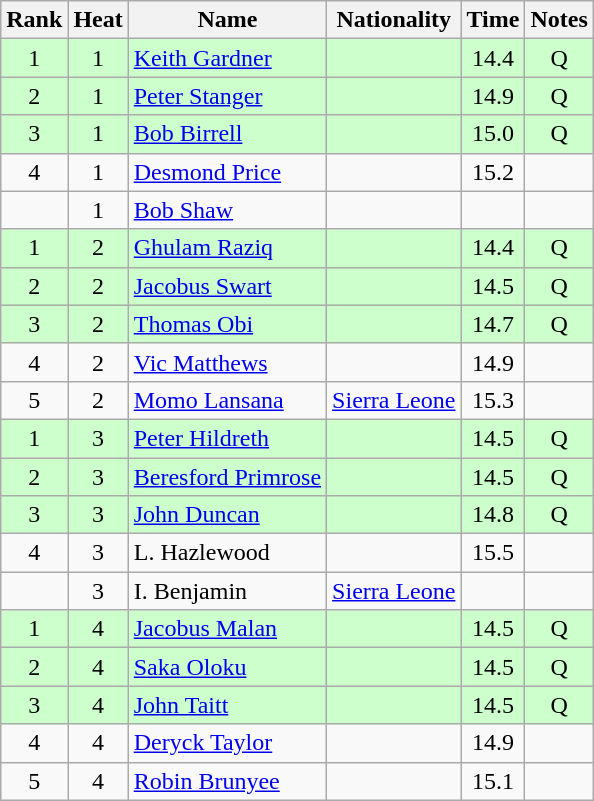<table class="wikitable sortable" style="text-align:center">
<tr>
<th>Rank</th>
<th>Heat</th>
<th>Name</th>
<th>Nationality</th>
<th>Time</th>
<th>Notes</th>
</tr>
<tr bgcolor=ccffcc>
<td>1</td>
<td>1</td>
<td align=left><a href='#'>Keith Gardner</a></td>
<td align=left></td>
<td>14.4</td>
<td>Q</td>
</tr>
<tr bgcolor=ccffcc>
<td>2</td>
<td>1</td>
<td align=left><a href='#'>Peter Stanger</a></td>
<td align=left></td>
<td>14.9</td>
<td>Q</td>
</tr>
<tr bgcolor=ccffcc>
<td>3</td>
<td>1</td>
<td align=left><a href='#'>Bob Birrell</a></td>
<td align=left></td>
<td>15.0</td>
<td>Q</td>
</tr>
<tr>
<td>4</td>
<td>1</td>
<td align=left><a href='#'>Desmond Price</a></td>
<td align=left></td>
<td>15.2</td>
<td></td>
</tr>
<tr>
<td></td>
<td>1</td>
<td align=left><a href='#'>Bob Shaw</a></td>
<td align=left></td>
<td></td>
<td></td>
</tr>
<tr bgcolor=ccffcc>
<td>1</td>
<td>2</td>
<td align=left><a href='#'>Ghulam Raziq</a></td>
<td align=left></td>
<td>14.4</td>
<td>Q</td>
</tr>
<tr bgcolor=ccffcc>
<td>2</td>
<td>2</td>
<td align=left><a href='#'>Jacobus Swart</a></td>
<td align=left></td>
<td>14.5</td>
<td>Q</td>
</tr>
<tr bgcolor=ccffcc>
<td>3</td>
<td>2</td>
<td align=left><a href='#'>Thomas Obi</a></td>
<td align=left></td>
<td>14.7</td>
<td>Q</td>
</tr>
<tr>
<td>4</td>
<td>2</td>
<td align=left><a href='#'>Vic Matthews</a></td>
<td align=left></td>
<td>14.9</td>
<td></td>
</tr>
<tr>
<td>5</td>
<td>2</td>
<td align=left><a href='#'>Momo Lansana</a></td>
<td align=left> <a href='#'>Sierra Leone</a></td>
<td>15.3</td>
<td></td>
</tr>
<tr bgcolor=ccffcc>
<td>1</td>
<td>3</td>
<td align=left><a href='#'>Peter Hildreth</a></td>
<td align=left></td>
<td>14.5</td>
<td>Q</td>
</tr>
<tr bgcolor=ccffcc>
<td>2</td>
<td>3</td>
<td align=left><a href='#'>Beresford Primrose</a></td>
<td align=left></td>
<td>14.5</td>
<td>Q</td>
</tr>
<tr bgcolor=ccffcc>
<td>3</td>
<td>3</td>
<td align=left><a href='#'>John Duncan</a></td>
<td align=left></td>
<td>14.8</td>
<td>Q</td>
</tr>
<tr>
<td>4</td>
<td>3</td>
<td align=left>L. Hazlewood</td>
<td align=left></td>
<td>15.5</td>
<td></td>
</tr>
<tr>
<td></td>
<td>3</td>
<td align=left>I. Benjamin</td>
<td align=left> <a href='#'>Sierra Leone</a></td>
<td></td>
<td></td>
</tr>
<tr bgcolor=ccffcc>
<td>1</td>
<td>4</td>
<td align=left><a href='#'>Jacobus Malan</a></td>
<td align=left></td>
<td>14.5</td>
<td>Q</td>
</tr>
<tr bgcolor=ccffcc>
<td>2</td>
<td>4</td>
<td align=left><a href='#'>Saka Oloku</a></td>
<td align=left></td>
<td>14.5</td>
<td>Q</td>
</tr>
<tr bgcolor=ccffcc>
<td>3</td>
<td>4</td>
<td align=left><a href='#'>John Taitt</a></td>
<td align=left></td>
<td>14.5</td>
<td>Q</td>
</tr>
<tr>
<td>4</td>
<td>4</td>
<td align=left><a href='#'>Deryck Taylor</a></td>
<td align=left></td>
<td>14.9</td>
<td></td>
</tr>
<tr>
<td>5</td>
<td>4</td>
<td align=left><a href='#'>Robin Brunyee</a></td>
<td align=left></td>
<td>15.1</td>
<td></td>
</tr>
</table>
